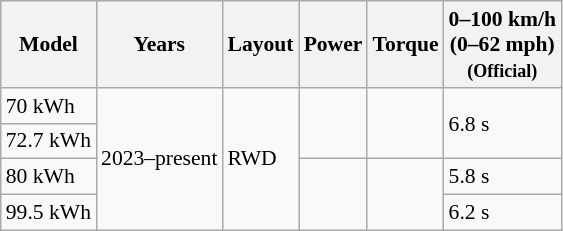<table class="wikitable collapsible" style="text-align:left; font-size:90%;">
<tr>
<th>Model</th>
<th>Years</th>
<th>Layout</th>
<th>Power</th>
<th>Torque</th>
<th>0–100 km/h<br>(0–62 mph)<br><small>(Official)</small></th>
</tr>
<tr>
<td>70 kWh</td>
<td rowspan=4>2023–present</td>
<td rowspan=4>RWD</td>
<td rowspan=2></td>
<td rowspan=2></td>
<td rowspan=2>6.8 s</td>
</tr>
<tr>
<td>72.7 kWh</td>
</tr>
<tr>
<td>80 kWh</td>
<td rowspan=2></td>
<td rowspan=2></td>
<td>5.8 s</td>
</tr>
<tr>
<td>99.5 kWh</td>
<td>6.2 s</td>
</tr>
</table>
